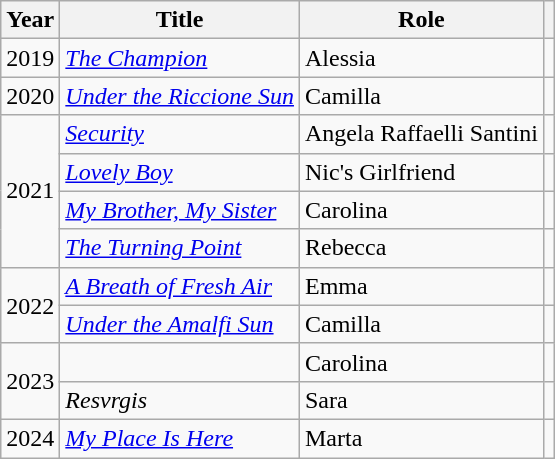<table class="wikitable sortable">
<tr>
<th>Year</th>
<th>Title</th>
<th>Role</th>
<th class="unsortable"></th>
</tr>
<tr>
<td>2019</td>
<td><em><a href='#'>The Champion</a></em></td>
<td>Alessia</td>
<td></td>
</tr>
<tr>
<td>2020</td>
<td><em><a href='#'>Under the Riccione Sun</a></em></td>
<td>Camilla</td>
<td></td>
</tr>
<tr>
<td rowspan="4">2021</td>
<td><em><a href='#'>Security</a></em></td>
<td>Angela Raffaelli Santini</td>
<td></td>
</tr>
<tr>
<td><em><a href='#'>Lovely Boy</a></em></td>
<td>Nic's Girlfriend</td>
<td></td>
</tr>
<tr>
<td><em><a href='#'>My Brother, My Sister</a></em></td>
<td>Carolina</td>
<td></td>
</tr>
<tr>
<td><em><a href='#'>The Turning Point</a></em></td>
<td>Rebecca</td>
<td></td>
</tr>
<tr>
<td rowspan="2">2022</td>
<td><em><a href='#'>A Breath of Fresh Air</a></em></td>
<td>Emma</td>
<td></td>
</tr>
<tr>
<td><em><a href='#'>Under the Amalfi Sun</a></em></td>
<td>Camilla</td>
<td></td>
</tr>
<tr>
<td rowspan="2">2023</td>
<td><em></em></td>
<td>Carolina</td>
<td></td>
</tr>
<tr>
<td><em>Resvrgis</em></td>
<td>Sara</td>
<td></td>
</tr>
<tr>
<td>2024</td>
<td><em><a href='#'>My Place Is Here</a></em></td>
<td>Marta</td>
<td></td>
</tr>
</table>
